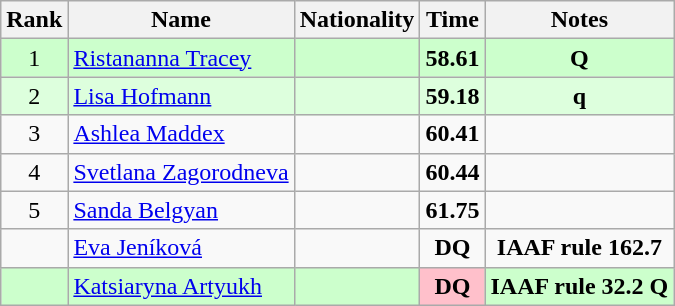<table class="wikitable sortable" style="text-align:center">
<tr>
<th>Rank</th>
<th>Name</th>
<th>Nationality</th>
<th>Time</th>
<th>Notes</th>
</tr>
<tr bgcolor=ccffcc>
<td>1</td>
<td align=left><a href='#'>Ristananna Tracey</a></td>
<td align=left></td>
<td><strong>58.61</strong></td>
<td><strong>Q</strong></td>
</tr>
<tr bgcolor=ddffdd>
<td>2</td>
<td align=left><a href='#'>Lisa Hofmann</a></td>
<td align=left></td>
<td><strong>59.18</strong></td>
<td><strong>q</strong></td>
</tr>
<tr>
<td>3</td>
<td align=left><a href='#'>Ashlea Maddex</a></td>
<td align=left></td>
<td><strong>60.41</strong></td>
<td></td>
</tr>
<tr>
<td>4</td>
<td align=left><a href='#'>Svetlana Zagorodneva</a></td>
<td align=left></td>
<td><strong>60.44</strong></td>
<td></td>
</tr>
<tr>
<td>5</td>
<td align=left><a href='#'>Sanda Belgyan</a></td>
<td align=left></td>
<td><strong>61.75</strong></td>
<td></td>
</tr>
<tr>
<td></td>
<td align=left><a href='#'>Eva Jeníková</a></td>
<td align=left></td>
<td><strong>DQ</strong></td>
<td><strong>IAAF rule 162.7</strong></td>
</tr>
<tr bgcolor=ccffcc>
<td></td>
<td align=left><a href='#'>Katsiaryna Artyukh</a></td>
<td align=left></td>
<td bgcolor=pink><strong>DQ</strong></td>
<td><strong>IAAF rule 32.2 Q</strong></td>
</tr>
</table>
